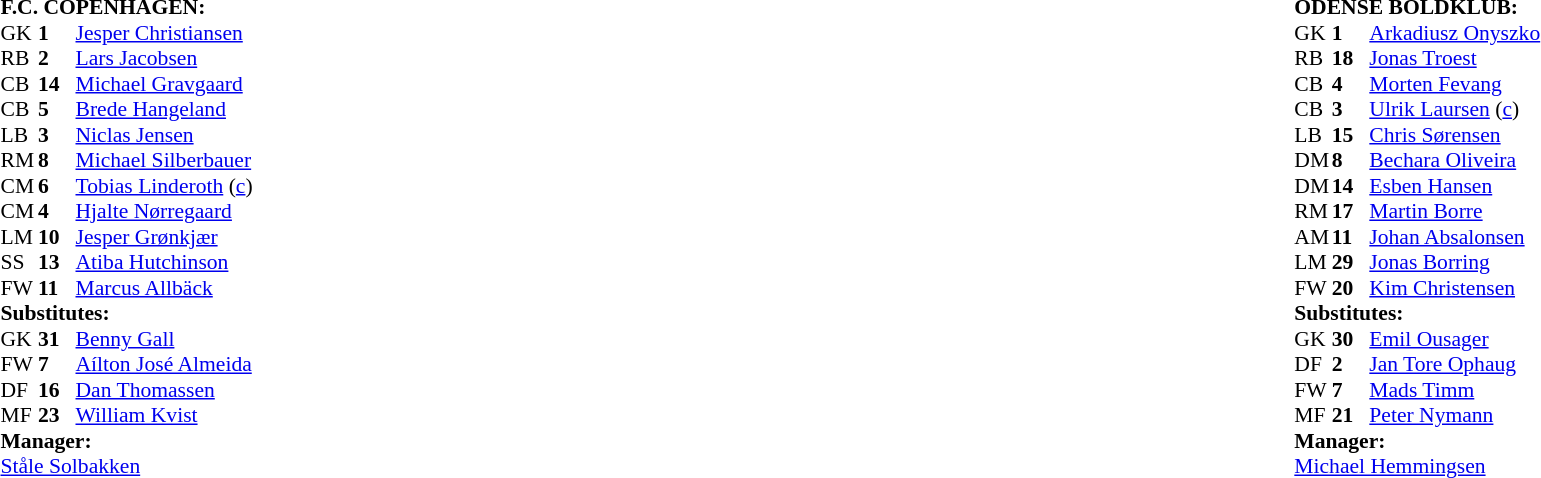<table width="100%">
<tr>
<td valign="top" width="50%"><br><table style="font-size: 90%" cellspacing="0" cellpadding="0">
<tr>
<td colspan="4"><strong>F.C. COPENHAGEN:</strong></td>
</tr>
<tr>
<th width="25"></th>
<th width="25"></th>
</tr>
<tr>
<td>GK</td>
<td><strong>1</strong></td>
<td> <a href='#'>Jesper Christiansen</a></td>
</tr>
<tr>
<td>RB</td>
<td><strong>2</strong></td>
<td> <a href='#'>Lars Jacobsen</a></td>
</tr>
<tr>
<td>CB</td>
<td><strong>14</strong></td>
<td> <a href='#'>Michael Gravgaard</a></td>
</tr>
<tr>
<td>CB</td>
<td><strong>5</strong></td>
<td> <a href='#'>Brede Hangeland</a></td>
</tr>
<tr>
<td>LB</td>
<td><strong>3</strong></td>
<td> <a href='#'>Niclas Jensen</a></td>
<td></td>
<td></td>
</tr>
<tr>
<td>RM</td>
<td><strong>8</strong></td>
<td> <a href='#'>Michael Silberbauer</a></td>
</tr>
<tr>
<td>CM</td>
<td><strong>6</strong></td>
<td> <a href='#'>Tobias Linderoth</a> (<a href='#'>c</a>)</td>
<td></td>
</tr>
<tr>
<td>CM</td>
<td><strong>4</strong></td>
<td> <a href='#'>Hjalte Nørregaard</a></td>
<td></td>
<td></td>
</tr>
<tr>
<td>LM</td>
<td><strong>10</strong></td>
<td> <a href='#'>Jesper Grønkjær</a></td>
</tr>
<tr>
<td>SS</td>
<td><strong>13</strong></td>
<td> <a href='#'>Atiba Hutchinson</a></td>
</tr>
<tr>
<td>FW</td>
<td><strong>11</strong></td>
<td> <a href='#'>Marcus Allbäck</a></td>
</tr>
<tr>
<td colspan=4><strong>Substitutes:</strong></td>
</tr>
<tr>
<td>GK</td>
<td><strong>31</strong></td>
<td> <a href='#'>Benny Gall</a></td>
</tr>
<tr>
<td>FW</td>
<td><strong>7</strong></td>
<td> <a href='#'>Aílton José Almeida</a></td>
<td></td>
<td></td>
</tr>
<tr>
<td>DF</td>
<td><strong>16</strong></td>
<td> <a href='#'>Dan Thomassen</a></td>
</tr>
<tr>
<td>MF</td>
<td><strong>23</strong></td>
<td> <a href='#'>William Kvist</a></td>
<td></td>
<td></td>
</tr>
<tr>
<td colspan=4><strong>Manager:</strong></td>
</tr>
<tr>
<td colspan="4"> <a href='#'>Ståle Solbakken</a></td>
</tr>
</table>
</td>
<td valign="top" width="50%"><br><table style="font-size: 90%" cellspacing="0" cellpadding="0" align=center>
<tr>
<td colspan="4"><strong>ODENSE BOLDKLUB:</strong></td>
</tr>
<tr>
<th width="25"></th>
<th width="25"></th>
</tr>
<tr>
<td>GK</td>
<td><strong>1</strong></td>
<td> <a href='#'>Arkadiusz Onyszko</a></td>
</tr>
<tr>
<td>RB</td>
<td><strong>18</strong></td>
<td> <a href='#'>Jonas Troest</a></td>
<td></td>
</tr>
<tr>
<td>CB</td>
<td><strong>4</strong></td>
<td> <a href='#'>Morten Fevang</a></td>
</tr>
<tr>
<td>CB</td>
<td><strong>3</strong></td>
<td> <a href='#'>Ulrik Laursen</a> (<a href='#'>c</a>)</td>
</tr>
<tr>
<td>LB</td>
<td><strong>15</strong></td>
<td> <a href='#'>Chris Sørensen</a></td>
</tr>
<tr>
<td>DM</td>
<td><strong>8</strong></td>
<td> <a href='#'>Bechara Oliveira</a></td>
</tr>
<tr>
<td>DM</td>
<td><strong>14</strong></td>
<td> <a href='#'>Esben Hansen</a></td>
</tr>
<tr>
<td>RM</td>
<td><strong>17</strong></td>
<td> <a href='#'>Martin Borre</a></td>
</tr>
<tr>
<td>AM</td>
<td><strong>11</strong></td>
<td> <a href='#'>Johan Absalonsen</a></td>
<td></td>
<td></td>
</tr>
<tr>
<td>LM</td>
<td><strong>29</strong></td>
<td> <a href='#'>Jonas Borring</a></td>
</tr>
<tr>
<td>FW</td>
<td><strong>20</strong></td>
<td> <a href='#'>Kim Christensen</a></td>
</tr>
<tr>
<td colspan=4><strong>Substitutes:</strong></td>
</tr>
<tr>
<td>GK</td>
<td><strong>30</strong></td>
<td> <a href='#'>Emil Ousager</a></td>
</tr>
<tr>
<td>DF</td>
<td><strong>2</strong></td>
<td> <a href='#'>Jan Tore Ophaug</a></td>
<td></td>
<td></td>
</tr>
<tr>
<td>FW</td>
<td><strong>7</strong></td>
<td> <a href='#'>Mads Timm</a></td>
</tr>
<tr>
<td>MF</td>
<td><strong>21</strong></td>
<td> <a href='#'>Peter Nymann</a></td>
</tr>
<tr>
<td colspan=4><strong>Manager:</strong></td>
</tr>
<tr>
<td colspan="4"> <a href='#'>Michael Hemmingsen</a></td>
</tr>
</table>
</td>
</tr>
</table>
